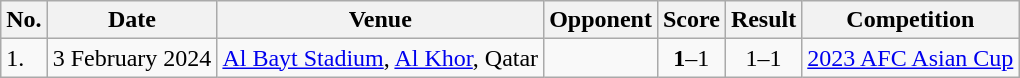<table class="wikitable plainrowheaders sortable">
<tr>
<th>No.</th>
<th>Date</th>
<th>Venue</th>
<th>Opponent</th>
<th>Score</th>
<th>Result</th>
<th>Competition</th>
</tr>
<tr>
<td>1.</td>
<td>3 February 2024</td>
<td><a href='#'>Al Bayt Stadium</a>, <a href='#'>Al Khor</a>, Qatar</td>
<td></td>
<td align=center><strong>1</strong>–1</td>
<td align=center>1–1</td>
<td><a href='#'>2023 AFC Asian Cup</a></td>
</tr>
</table>
